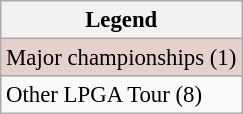<table class="wikitable" style="font-size:95%;">
<tr>
<th>Legend</th>
</tr>
<tr style="background:#e5d1cb;">
<td>Major championships (1)</td>
</tr>
<tr>
<td>Other LPGA Tour (8)</td>
</tr>
</table>
